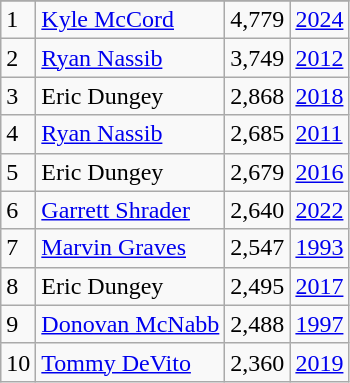<table class="wikitable">
<tr>
</tr>
<tr>
<td>1</td>
<td><a href='#'>Kyle McCord</a></td>
<td>4,779</td>
<td><a href='#'>2024</a></td>
</tr>
<tr>
<td>2</td>
<td><a href='#'>Ryan Nassib</a></td>
<td>3,749</td>
<td><a href='#'>2012</a></td>
</tr>
<tr>
<td>3</td>
<td>Eric Dungey</td>
<td>2,868</td>
<td><a href='#'>2018</a></td>
</tr>
<tr>
<td>4</td>
<td><a href='#'>Ryan Nassib</a></td>
<td>2,685</td>
<td><a href='#'>2011</a></td>
</tr>
<tr>
<td>5</td>
<td>Eric Dungey</td>
<td>2,679</td>
<td><a href='#'>2016</a></td>
</tr>
<tr>
<td>6</td>
<td><a href='#'>Garrett Shrader</a></td>
<td>2,640</td>
<td><a href='#'>2022</a></td>
</tr>
<tr>
<td>7</td>
<td><a href='#'>Marvin Graves</a></td>
<td>2,547</td>
<td><a href='#'>1993</a></td>
</tr>
<tr>
<td>8</td>
<td>Eric Dungey</td>
<td>2,495</td>
<td><a href='#'>2017</a></td>
</tr>
<tr>
<td>9</td>
<td><a href='#'>Donovan McNabb</a></td>
<td>2,488</td>
<td><a href='#'>1997</a></td>
</tr>
<tr>
<td>10</td>
<td><a href='#'>Tommy DeVito</a></td>
<td>2,360</td>
<td><a href='#'>2019</a></td>
</tr>
</table>
